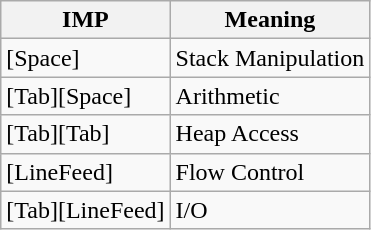<table class="wikitable">
<tr>
<th>IMP</th>
<th>Meaning</th>
</tr>
<tr>
<td>[Space]</td>
<td>Stack Manipulation</td>
</tr>
<tr>
<td>[Tab][Space]</td>
<td>Arithmetic</td>
</tr>
<tr>
<td>[Tab][Tab]</td>
<td>Heap Access</td>
</tr>
<tr>
<td>[LineFeed]</td>
<td>Flow Control</td>
</tr>
<tr>
<td>[Tab][LineFeed]</td>
<td>I/O</td>
</tr>
</table>
